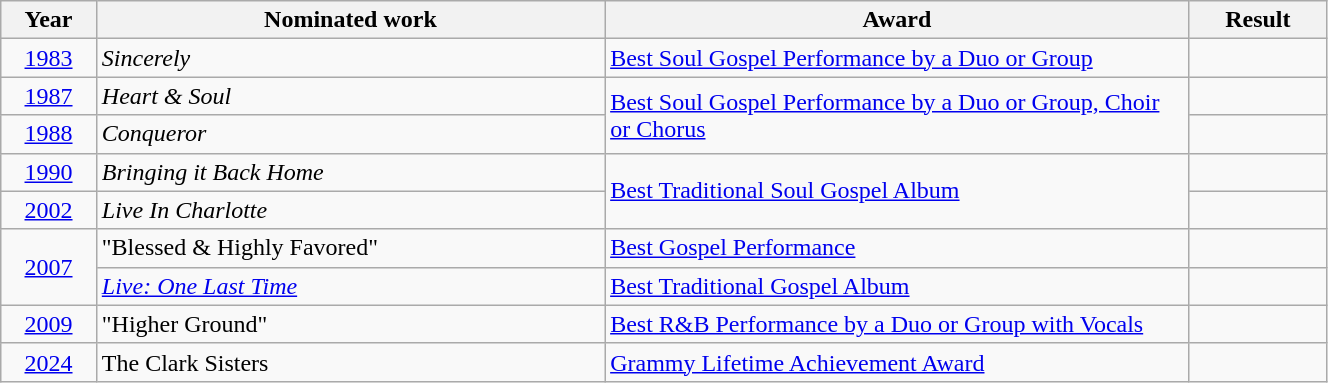<table class="wikitable" style="width:70%;">
<tr>
<th style="width:3%;">Year</th>
<th style="width:20%;">Nominated work</th>
<th style="width:23%;">Award</th>
<th style="width:5%;">Result</th>
</tr>
<tr>
<td align="center"><a href='#'>1983</a></td>
<td><em>Sincerely</em></td>
<td><a href='#'>Best Soul Gospel Performance by a Duo or Group</a></td>
<td></td>
</tr>
<tr>
<td align="center"><a href='#'>1987</a></td>
<td><em>Heart & Soul</em></td>
<td rowspan="2"><a href='#'>Best Soul Gospel Performance by a Duo or Group, Choir or Chorus</a></td>
<td></td>
</tr>
<tr>
<td align="center"><a href='#'>1988</a></td>
<td><em>Conqueror</em></td>
<td></td>
</tr>
<tr>
<td align="center"><a href='#'>1990</a></td>
<td><em>Bringing it Back Home</em></td>
<td rowspan="2"><a href='#'>Best Traditional Soul Gospel Album</a></td>
<td></td>
</tr>
<tr>
<td align="center"><a href='#'>2002</a></td>
<td><em>Live In Charlotte</em></td>
<td></td>
</tr>
<tr>
<td align="center" rowspan="2"><a href='#'>2007</a></td>
<td>"Blessed & Highly Favored"</td>
<td><a href='#'>Best Gospel Performance</a></td>
<td></td>
</tr>
<tr>
<td><em><a href='#'>Live: One Last Time</a></em></td>
<td><a href='#'>Best Traditional Gospel Album</a></td>
<td></td>
</tr>
<tr>
<td align="center"><a href='#'>2009</a></td>
<td>"Higher Ground"</td>
<td><a href='#'>Best R&B Performance by a Duo or Group with Vocals</a></td>
<td></td>
</tr>
<tr>
<td align="center"><a href='#'>2024</a></td>
<td>The Clark Sisters</td>
<td><a href='#'>Grammy Lifetime Achievement Award</a></td>
<td></td>
</tr>
</table>
